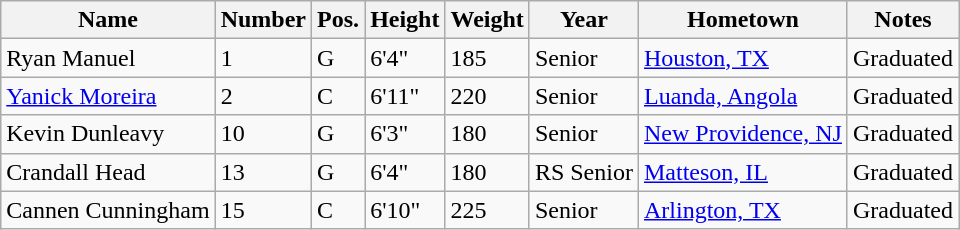<table class="wikitable sortable" border="1">
<tr>
<th>Name</th>
<th>Number</th>
<th>Pos.</th>
<th>Height</th>
<th>Weight</th>
<th>Year</th>
<th>Hometown</th>
<th class="unsortable">Notes</th>
</tr>
<tr>
<td>Ryan Manuel</td>
<td>1</td>
<td>G</td>
<td>6'4"</td>
<td>185</td>
<td>Senior</td>
<td><a href='#'>Houston, TX</a></td>
<td>Graduated</td>
</tr>
<tr>
<td><a href='#'>Yanick Moreira</a></td>
<td>2</td>
<td>C</td>
<td>6'11"</td>
<td>220</td>
<td>Senior</td>
<td><a href='#'>Luanda, Angola</a></td>
<td>Graduated</td>
</tr>
<tr>
<td>Kevin Dunleavy</td>
<td>10</td>
<td>G</td>
<td>6'3"</td>
<td>180</td>
<td>Senior</td>
<td><a href='#'>New Providence, NJ</a></td>
<td>Graduated</td>
</tr>
<tr>
<td>Crandall Head</td>
<td>13</td>
<td>G</td>
<td>6'4"</td>
<td>180</td>
<td>RS Senior</td>
<td><a href='#'>Matteson, IL</a></td>
<td>Graduated</td>
</tr>
<tr>
<td>Cannen Cunningham</td>
<td>15</td>
<td>C</td>
<td>6'10"</td>
<td>225</td>
<td>Senior</td>
<td><a href='#'>Arlington, TX</a></td>
<td>Graduated</td>
</tr>
</table>
